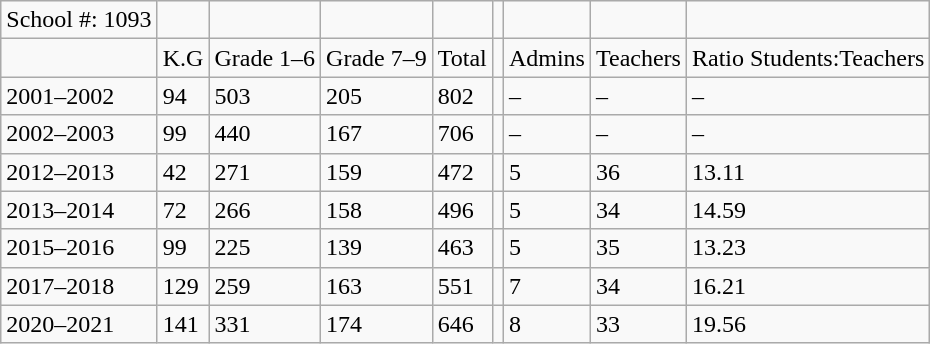<table class="wikitable">
<tr>
<td>School #: 1093</td>
<td></td>
<td></td>
<td></td>
<td></td>
<td></td>
<td></td>
<td></td>
<td></td>
</tr>
<tr>
<td></td>
<td>K.G</td>
<td>Grade 1–6</td>
<td>Grade 7–9</td>
<td>Total</td>
<td></td>
<td>Admins</td>
<td>Teachers</td>
<td>Ratio Students:Teachers</td>
</tr>
<tr>
<td>2001–2002</td>
<td>94</td>
<td>503</td>
<td>205</td>
<td>802</td>
<td></td>
<td>–</td>
<td>–</td>
<td>–</td>
</tr>
<tr>
<td>2002–2003</td>
<td>99</td>
<td>440</td>
<td>167</td>
<td>706</td>
<td></td>
<td>–</td>
<td>–</td>
<td>–</td>
</tr>
<tr>
<td>2012–2013</td>
<td>42</td>
<td>271</td>
<td>159</td>
<td>472</td>
<td></td>
<td>5</td>
<td>36</td>
<td>13.11</td>
</tr>
<tr>
<td>2013–2014</td>
<td>72</td>
<td>266</td>
<td>158</td>
<td>496</td>
<td></td>
<td>5</td>
<td>34</td>
<td>14.59</td>
</tr>
<tr>
<td>2015–2016</td>
<td>99</td>
<td>225</td>
<td>139</td>
<td>463</td>
<td></td>
<td>5</td>
<td>35</td>
<td>13.23</td>
</tr>
<tr>
<td>2017–2018</td>
<td>129</td>
<td>259</td>
<td>163</td>
<td>551</td>
<td></td>
<td>7</td>
<td>34</td>
<td>16.21</td>
</tr>
<tr>
<td>2020–2021</td>
<td>141</td>
<td>331</td>
<td>174</td>
<td>646</td>
<td></td>
<td>8</td>
<td>33</td>
<td>19.56</td>
</tr>
</table>
